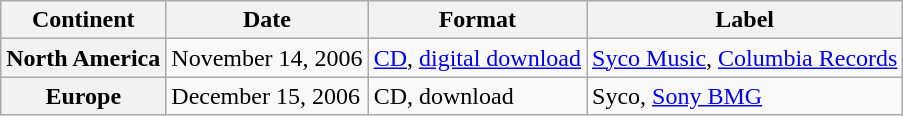<table class="wikitable plainrowheaders">
<tr>
<th>Continent</th>
<th>Date</th>
<th>Format</th>
<th>Label</th>
</tr>
<tr>
<th scope="row">North America</th>
<td>November 14, 2006</td>
<td><a href='#'>CD</a>, <a href='#'>digital download</a></td>
<td><a href='#'>Syco Music</a>, <a href='#'>Columbia Records</a></td>
</tr>
<tr>
<th scope="row">Europe</th>
<td>December 15, 2006</td>
<td>CD, download</td>
<td>Syco, <a href='#'>Sony BMG</a></td>
</tr>
</table>
